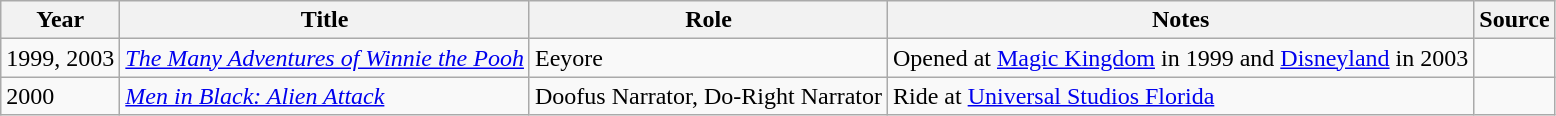<table class="wikitable sortable">
<tr>
<th>Year</th>
<th>Title</th>
<th>Role</th>
<th>Notes</th>
<th>Source</th>
</tr>
<tr>
<td>1999, 2003</td>
<td><em><a href='#'>The Many Adventures of Winnie the Pooh</a></em></td>
<td>Eeyore</td>
<td>Opened at <a href='#'>Magic Kingdom</a> in 1999 and <a href='#'>Disneyland</a> in 2003</td>
<td></td>
</tr>
<tr>
<td>2000</td>
<td><em><a href='#'>Men in Black: Alien Attack</a></em></td>
<td>Doofus Narrator, Do-Right Narrator</td>
<td>Ride at <a href='#'>Universal Studios Florida</a></td>
<td></td>
</tr>
</table>
